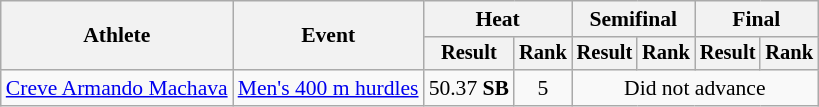<table class="wikitable" style="font-size:90%">
<tr>
<th rowspan="2">Athlete</th>
<th rowspan="2">Event</th>
<th colspan="2">Heat</th>
<th colspan="2">Semifinal</th>
<th colspan="2">Final</th>
</tr>
<tr style="font-size:95%">
<th>Result</th>
<th>Rank</th>
<th>Result</th>
<th>Rank</th>
<th>Result</th>
<th>Rank</th>
</tr>
<tr align=center>
<td align=left><a href='#'>Creve Armando Machava</a></td>
<td align=left><a href='#'>Men's 400 m hurdles</a></td>
<td>50.37 <strong>SB</strong></td>
<td>5</td>
<td colspan="4">Did not advance</td>
</tr>
</table>
